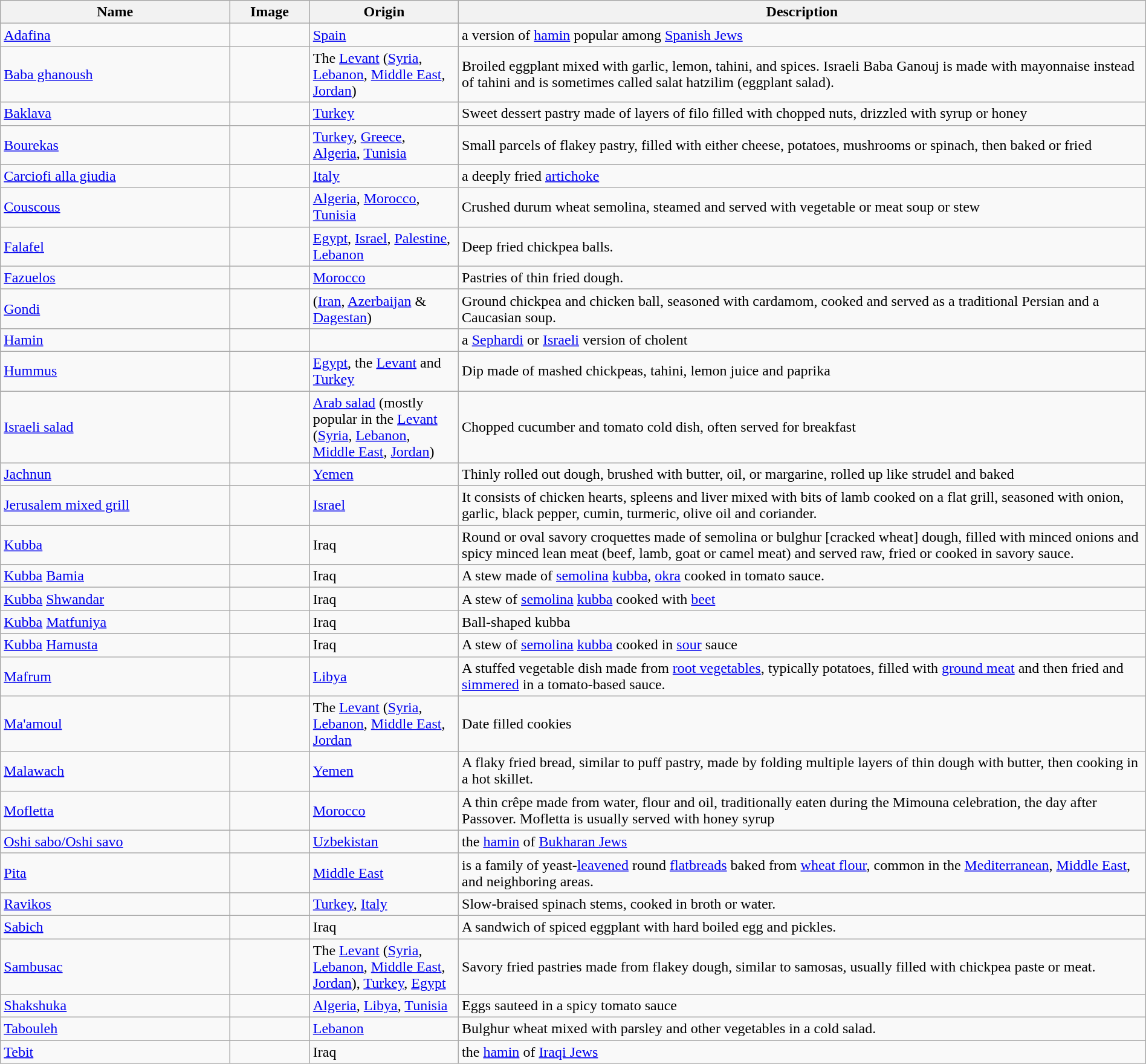<table class="wikitable sortable" border="1" width="100%">
<tr>
<th style="width:20%;">Name</th>
<th style="width:7%;">Image</th>
<th style="width:13%;">Origin</th>
<th style="width:60%;">Description</th>
</tr>
<tr>
<td><a href='#'>Adafina</a></td>
<td></td>
<td><a href='#'>Spain</a></td>
<td>a version of <a href='#'>hamin</a> popular among <a href='#'>Spanish Jews</a></td>
</tr>
<tr>
<td><a href='#'>Baba ghanoush</a></td>
<td></td>
<td>The <a href='#'>Levant</a> (<a href='#'>Syria</a>, <a href='#'>Lebanon</a>, <a href='#'>Middle East</a>, <a href='#'>Jordan</a>)</td>
<td>Broiled eggplant mixed with garlic, lemon, tahini, and spices.  Israeli Baba Ganouj is made with mayonnaise instead of tahini and is sometimes called salat hatzilim (eggplant salad).</td>
</tr>
<tr>
<td><a href='#'>Baklava</a></td>
<td></td>
<td><a href='#'>Turkey</a></td>
<td>Sweet dessert pastry made of layers of filo filled with chopped nuts, drizzled with syrup or honey</td>
</tr>
<tr>
<td><a href='#'>Bourekas</a></td>
<td></td>
<td><a href='#'>Turkey</a>, <a href='#'>Greece</a>, <a href='#'>Algeria</a>, <a href='#'>Tunisia</a></td>
<td>Small parcels of flakey pastry, filled with either cheese, potatoes, mushrooms or spinach, then baked or fried</td>
</tr>
<tr>
<td><a href='#'>Carciofi alla giudia</a></td>
<td></td>
<td><a href='#'>Italy</a></td>
<td>a deeply fried <a href='#'>artichoke</a></td>
</tr>
<tr>
<td><a href='#'>Couscous</a></td>
<td></td>
<td><a href='#'>Algeria</a>, <a href='#'>Morocco</a>, <a href='#'>Tunisia</a></td>
<td>Crushed durum wheat semolina, steamed and served with vegetable or meat soup or stew</td>
</tr>
<tr>
<td><a href='#'>Falafel</a></td>
<td></td>
<td><a href='#'>Egypt</a>, <a href='#'>Israel</a>, <a href='#'>Palestine</a>, <a href='#'>Lebanon</a></td>
<td>Deep fried chickpea balls.</td>
</tr>
<tr>
<td><a href='#'>Fazuelos</a></td>
<td></td>
<td><a href='#'>Morocco</a></td>
<td>Pastries of thin fried dough.</td>
</tr>
<tr>
<td><a href='#'>Gondi</a></td>
<td></td>
<td>(<a href='#'>Iran</a>, <a href='#'>Azerbaijan</a> & <a href='#'>Dagestan</a>)</td>
<td>Ground chickpea and chicken ball, seasoned with cardamom, cooked and served as a traditional Persian and a Caucasian soup. </td>
</tr>
<tr>
<td><a href='#'>Hamin</a></td>
<td></td>
<td></td>
<td>a <a href='#'>Sephardi</a> or <a href='#'>Israeli</a> version of cholent</td>
</tr>
<tr>
<td><a href='#'>Hummus</a></td>
<td></td>
<td><a href='#'>Egypt</a>, the <a href='#'>Levant</a> and <a href='#'>Turkey</a></td>
<td>Dip made of mashed chickpeas, tahini, lemon juice and paprika</td>
</tr>
<tr>
<td><a href='#'>Israeli salad</a></td>
<td></td>
<td><a href='#'>Arab salad</a> (mostly popular in the <a href='#'>Levant</a> (<a href='#'>Syria</a>, <a href='#'>Lebanon</a>, <a href='#'>Middle East</a>, <a href='#'>Jordan</a>)</td>
<td>Chopped cucumber and tomato cold dish, often served for breakfast</td>
</tr>
<tr>
<td><a href='#'>Jachnun</a></td>
<td></td>
<td><a href='#'>Yemen</a></td>
<td>Thinly rolled out dough, brushed with butter, oil, or margarine, rolled up like strudel and baked</td>
</tr>
<tr>
<td><a href='#'>Jerusalem mixed grill</a></td>
<td></td>
<td><a href='#'>Israel</a></td>
<td>It consists of chicken hearts, spleens and liver mixed with bits of lamb cooked on a flat grill, seasoned with onion, garlic, black pepper, cumin, turmeric, olive oil and coriander.</td>
</tr>
<tr>
<td><a href='#'>Kubba</a></td>
<td></td>
<td>Iraq</td>
<td>Round or oval savory croquettes made of semolina or bulghur [cracked wheat] dough, filled with minced onions and spicy minced lean meat (beef, lamb, goat or camel meat) and served raw, fried or cooked in savory sauce.</td>
</tr>
<tr>
<td><a href='#'>Kubba</a> <a href='#'>Bamia</a></td>
<td></td>
<td>Iraq</td>
<td>A stew made of <a href='#'>semolina</a> <a href='#'>kubba</a>, <a href='#'>okra</a> cooked in tomato sauce.</td>
</tr>
<tr>
<td><a href='#'>Kubba</a> <a href='#'>Shwandar</a></td>
<td></td>
<td>Iraq</td>
<td>A stew of <a href='#'>semolina</a> <a href='#'>kubba</a> cooked with <a href='#'>beet</a></td>
</tr>
<tr>
<td><a href='#'>Kubba</a> <a href='#'>Matfuniya</a></td>
<td></td>
<td>Iraq</td>
<td>Ball-shaped kubba</td>
</tr>
<tr>
<td><a href='#'>Kubba</a> <a href='#'>Hamusta</a></td>
<td></td>
<td>Iraq</td>
<td>A stew of <a href='#'>semolina</a> <a href='#'>kubba</a> cooked in <a href='#'>sour</a> sauce</td>
</tr>
<tr>
<td><a href='#'>Mafrum</a></td>
<td></td>
<td><a href='#'>Libya</a></td>
<td>A stuffed vegetable dish made from <a href='#'>root vegetables</a>, typically potatoes, filled with <a href='#'>ground meat</a> and then fried and <a href='#'>simmered</a> in a tomato-based sauce.</td>
</tr>
<tr>
<td><a href='#'>Ma'amoul</a></td>
<td></td>
<td>The <a href='#'>Levant</a> (<a href='#'>Syria</a>, <a href='#'>Lebanon</a>, <a href='#'>Middle East</a>, <a href='#'>Jordan</a></td>
<td>Date filled cookies</td>
</tr>
<tr>
<td><a href='#'>Malawach</a></td>
<td></td>
<td><a href='#'>Yemen</a></td>
<td>A flaky fried bread, similar to puff pastry, made by folding multiple layers of thin dough with butter, then cooking in a hot skillet.</td>
</tr>
<tr>
<td><a href='#'>Mofletta</a></td>
<td></td>
<td><a href='#'>Morocco</a></td>
<td>A thin crêpe made from water, flour and oil, traditionally eaten during the Mimouna celebration, the day after Passover. Mofletta is usually served with honey syrup</td>
</tr>
<tr>
<td><a href='#'>Oshi sabo/Oshi savo</a></td>
<td></td>
<td><a href='#'>Uzbekistan</a></td>
<td>the <a href='#'>hamin</a> of <a href='#'>Bukharan Jews</a></td>
</tr>
<tr>
<td><a href='#'>Pita</a></td>
<td></td>
<td><a href='#'>Middle East</a></td>
<td>is a family of yeast-<a href='#'>leavened</a> round <a href='#'>flatbreads</a> baked from <a href='#'>wheat flour</a>, common in the <a href='#'>Mediterranean</a>, <a href='#'>Middle East</a>, and neighboring areas.</td>
</tr>
<tr>
<td><a href='#'>Ravikos</a></td>
<td></td>
<td><a href='#'>Turkey</a>, <a href='#'>Italy</a></td>
<td>Slow-braised spinach stems, cooked in broth or water. </td>
</tr>
<tr>
<td><a href='#'>Sabich</a></td>
<td></td>
<td>Iraq</td>
<td>A sandwich of spiced eggplant with hard boiled egg and pickles.</td>
</tr>
<tr>
<td><a href='#'>Sambusac</a></td>
<td></td>
<td>The <a href='#'>Levant</a> (<a href='#'>Syria</a>, <a href='#'>Lebanon</a>, <a href='#'>Middle East</a>, <a href='#'>Jordan</a>), <a href='#'>Turkey</a>, <a href='#'>Egypt</a></td>
<td>Savory fried pastries made from flakey dough, similar to samosas, usually filled with chickpea paste or meat.</td>
</tr>
<tr>
<td><a href='#'>Shakshuka</a></td>
<td></td>
<td><a href='#'>Algeria</a>, <a href='#'>Libya</a>, <a href='#'>Tunisia</a></td>
<td>Eggs sauteed in a spicy tomato sauce</td>
</tr>
<tr>
<td><a href='#'>Tabouleh</a></td>
<td></td>
<td><a href='#'>Lebanon</a></td>
<td>Bulghur wheat mixed with parsley and other vegetables in a cold salad.</td>
</tr>
<tr>
<td><a href='#'>Tebit</a></td>
<td></td>
<td>Iraq</td>
<td>the <a href='#'>hamin</a> of <a href='#'>Iraqi Jews</a></td>
</tr>
</table>
